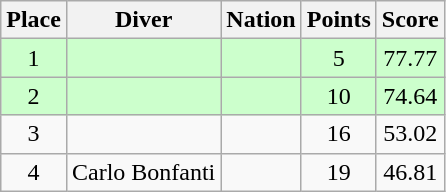<table class="wikitable sortable" style="text-align:center">
<tr>
<th>Place</th>
<th>Diver</th>
<th>Nation</th>
<th>Points</th>
<th>Score</th>
</tr>
<tr style="background:#cfc;">
<td>1</td>
<td align=left></td>
<td align=left></td>
<td>5</td>
<td>77.77</td>
</tr>
<tr style="background:#cfc;">
<td>2</td>
<td align=left></td>
<td align=left></td>
<td>10</td>
<td>74.64</td>
</tr>
<tr>
<td>3</td>
<td align=left></td>
<td align=left></td>
<td>16</td>
<td>53.02</td>
</tr>
<tr>
<td>4</td>
<td align=left>Carlo Bonfanti</td>
<td align=left></td>
<td>19</td>
<td>46.81</td>
</tr>
</table>
